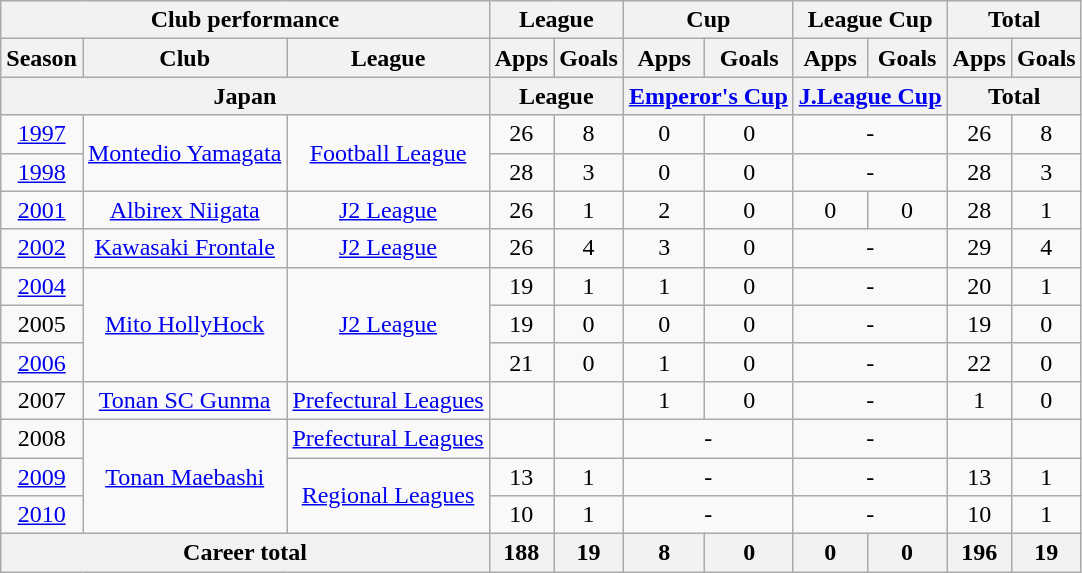<table class="wikitable" style="text-align:center">
<tr>
<th colspan=3>Club performance</th>
<th colspan=2>League</th>
<th colspan=2>Cup</th>
<th colspan=2>League Cup</th>
<th colspan=2>Total</th>
</tr>
<tr>
<th>Season</th>
<th>Club</th>
<th>League</th>
<th>Apps</th>
<th>Goals</th>
<th>Apps</th>
<th>Goals</th>
<th>Apps</th>
<th>Goals</th>
<th>Apps</th>
<th>Goals</th>
</tr>
<tr>
<th colspan=3>Japan</th>
<th colspan=2>League</th>
<th colspan=2><a href='#'>Emperor's Cup</a></th>
<th colspan=2><a href='#'>J.League Cup</a></th>
<th colspan=2>Total</th>
</tr>
<tr>
<td><a href='#'>1997</a></td>
<td rowspan="2"><a href='#'>Montedio Yamagata</a></td>
<td rowspan="2"><a href='#'>Football League</a></td>
<td>26</td>
<td>8</td>
<td>0</td>
<td>0</td>
<td colspan="2">-</td>
<td>26</td>
<td>8</td>
</tr>
<tr>
<td><a href='#'>1998</a></td>
<td>28</td>
<td>3</td>
<td>0</td>
<td>0</td>
<td colspan="2">-</td>
<td>28</td>
<td>3</td>
</tr>
<tr>
<td><a href='#'>2001</a></td>
<td><a href='#'>Albirex Niigata</a></td>
<td><a href='#'>J2 League</a></td>
<td>26</td>
<td>1</td>
<td>2</td>
<td>0</td>
<td>0</td>
<td>0</td>
<td>28</td>
<td>1</td>
</tr>
<tr>
<td><a href='#'>2002</a></td>
<td><a href='#'>Kawasaki Frontale</a></td>
<td><a href='#'>J2 League</a></td>
<td>26</td>
<td>4</td>
<td>3</td>
<td>0</td>
<td colspan="2">-</td>
<td>29</td>
<td>4</td>
</tr>
<tr>
<td><a href='#'>2004</a></td>
<td rowspan="3"><a href='#'>Mito HollyHock</a></td>
<td rowspan="3"><a href='#'>J2 League</a></td>
<td>19</td>
<td>1</td>
<td>1</td>
<td>0</td>
<td colspan="2">-</td>
<td>20</td>
<td>1</td>
</tr>
<tr>
<td>2005</td>
<td>19</td>
<td>0</td>
<td>0</td>
<td>0</td>
<td colspan="2">-</td>
<td>19</td>
<td>0</td>
</tr>
<tr>
<td><a href='#'>2006</a></td>
<td>21</td>
<td>0</td>
<td>1</td>
<td>0</td>
<td colspan="2">-</td>
<td>22</td>
<td>0</td>
</tr>
<tr>
<td>2007</td>
<td><a href='#'>Tonan SC Gunma</a></td>
<td><a href='#'>Prefectural Leagues</a></td>
<td></td>
<td></td>
<td>1</td>
<td>0</td>
<td colspan="2">-</td>
<td>1</td>
<td>0</td>
</tr>
<tr>
<td>2008</td>
<td rowspan="3"><a href='#'>Tonan Maebashi</a></td>
<td><a href='#'>Prefectural Leagues</a></td>
<td></td>
<td></td>
<td colspan="2">-</td>
<td colspan="2">-</td>
<td></td>
<td></td>
</tr>
<tr>
<td><a href='#'>2009</a></td>
<td rowspan="2"><a href='#'>Regional Leagues</a></td>
<td>13</td>
<td>1</td>
<td colspan="2">-</td>
<td colspan="2">-</td>
<td>13</td>
<td>1</td>
</tr>
<tr>
<td><a href='#'>2010</a></td>
<td>10</td>
<td>1</td>
<td colspan="2">-</td>
<td colspan="2">-</td>
<td>10</td>
<td>1</td>
</tr>
<tr>
<th colspan=3>Career total</th>
<th>188</th>
<th>19</th>
<th>8</th>
<th>0</th>
<th>0</th>
<th>0</th>
<th>196</th>
<th>19</th>
</tr>
</table>
